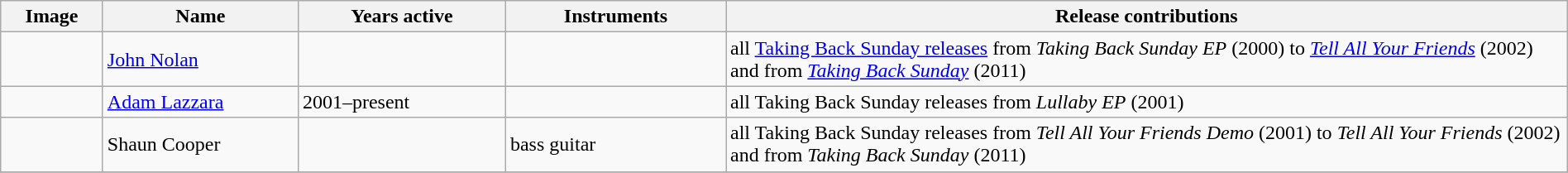<table class="wikitable" border="1" width=100%>
<tr>
<th width="75">Image</th>
<th width="150">Name</th>
<th width="160">Years active</th>
<th width="170">Instruments</th>
<th>Release contributions</th>
</tr>
<tr>
<td></td>
<td><a href='#'>John Nolan</a></td>
<td></td>
<td></td>
<td>all <a href='#'>Taking Back Sunday releases</a> from <em>Taking Back Sunday EP</em> (2000) to <em><a href='#'>Tell All Your Friends</a></em> (2002) and from <em><a href='#'>Taking Back Sunday</a></em> (2011)</td>
</tr>
<tr>
<td></td>
<td><a href='#'>Adam Lazzara</a></td>
<td>2001–present</td>
<td></td>
<td>all Taking Back Sunday releases from <em>Lullaby EP</em> (2001)</td>
</tr>
<tr>
<td></td>
<td>Shaun Cooper</td>
<td></td>
<td>bass guitar</td>
<td>all Taking Back Sunday releases from <em>Tell All Your Friends Demo</em> (2001) to <em>Tell All Your Friends</em> (2002) and from <em>Taking Back Sunday</em> (2011)</td>
</tr>
<tr>
</tr>
</table>
